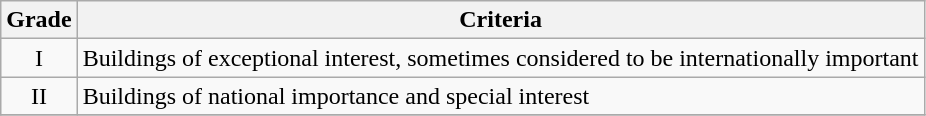<table class="wikitable" border="1">
<tr>
<th>Grade</th>
<th>Criteria</th>
</tr>
<tr>
<td align="center" >I</td>
<td>Buildings of exceptional interest, sometimes considered to be internationally important</td>
</tr>
<tr>
<td align="center" >II</td>
<td>Buildings of national importance and special interest</td>
</tr>
<tr>
</tr>
</table>
